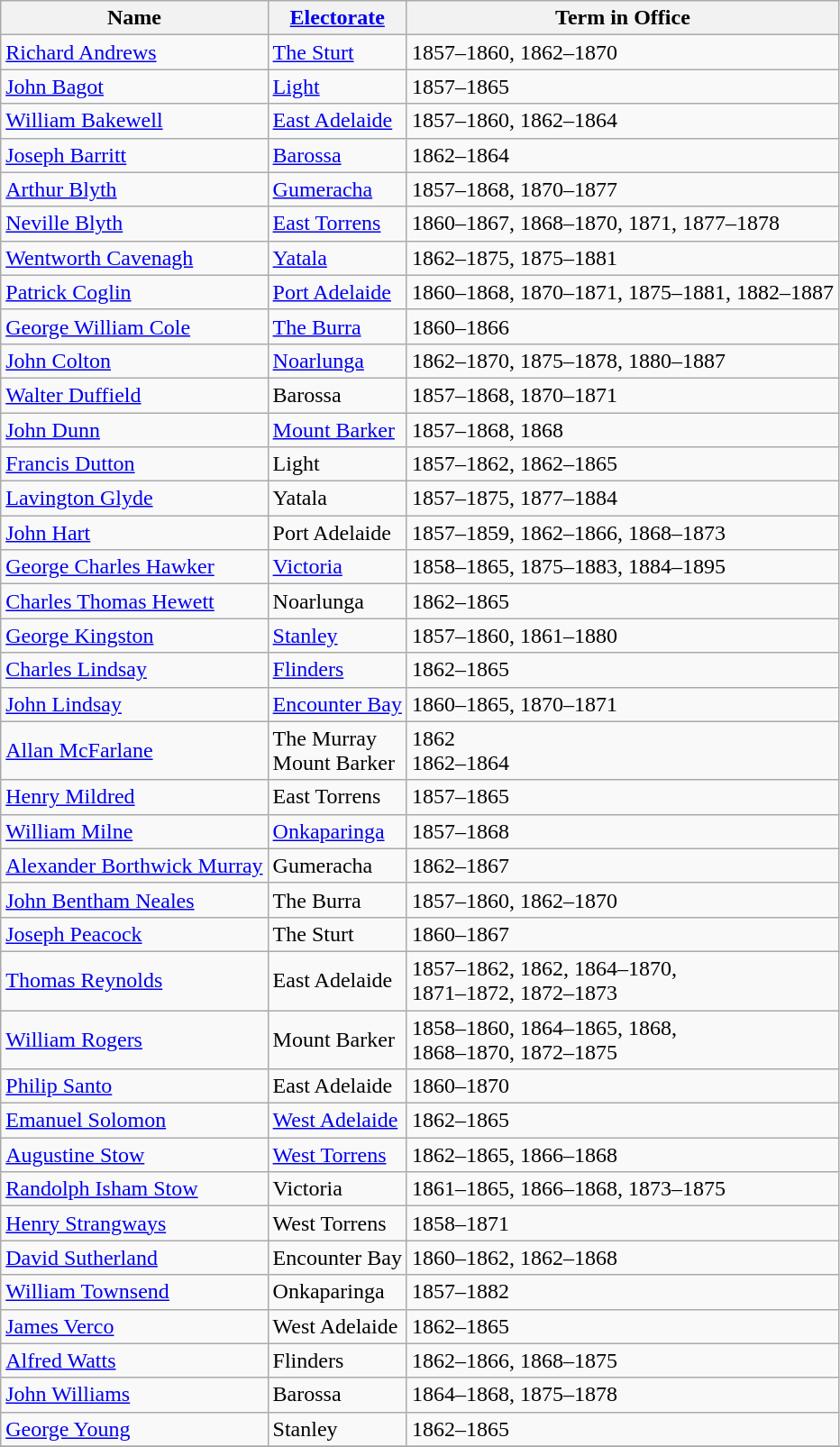<table class="wikitable sortable">
<tr>
<th><strong>Name</strong></th>
<th><strong><a href='#'>Electorate</a></strong></th>
<th><strong>Term in Office</strong></th>
</tr>
<tr>
<td><a href='#'>Richard Andrews</a></td>
<td><a href='#'>The Sturt</a></td>
<td>1857–1860, 1862–1870</td>
</tr>
<tr>
<td><a href='#'>John Bagot</a></td>
<td><a href='#'>Light</a></td>
<td>1857–1865</td>
</tr>
<tr>
<td><a href='#'>William Bakewell</a> </td>
<td><a href='#'>East Adelaide</a></td>
<td>1857–1860, 1862–1864</td>
</tr>
<tr>
<td><a href='#'>Joseph Barritt</a> </td>
<td><a href='#'>Barossa</a></td>
<td>1862–1864</td>
</tr>
<tr>
<td><a href='#'>Arthur Blyth</a></td>
<td><a href='#'>Gumeracha</a></td>
<td>1857–1868, 1870–1877</td>
</tr>
<tr>
<td><a href='#'>Neville Blyth</a></td>
<td><a href='#'>East Torrens</a></td>
<td>1860–1867, 1868–1870, 1871, 1877–1878</td>
</tr>
<tr>
<td><a href='#'>Wentworth Cavenagh</a></td>
<td><a href='#'>Yatala</a></td>
<td>1862–1875, 1875–1881</td>
</tr>
<tr>
<td><a href='#'>Patrick Coglin</a></td>
<td><a href='#'>Port Adelaide</a></td>
<td>1860–1868, 1870–1871, 1875–1881, 1882–1887</td>
</tr>
<tr>
<td><a href='#'>George William Cole</a></td>
<td><a href='#'>The Burra</a></td>
<td>1860–1866</td>
</tr>
<tr>
<td><a href='#'>John Colton</a></td>
<td><a href='#'>Noarlunga</a></td>
<td>1862–1870, 1875–1878, 1880–1887</td>
</tr>
<tr>
<td><a href='#'>Walter Duffield</a></td>
<td>Barossa</td>
<td>1857–1868, 1870–1871</td>
</tr>
<tr>
<td><a href='#'>John Dunn</a></td>
<td><a href='#'>Mount Barker</a></td>
<td>1857–1868, 1868</td>
</tr>
<tr>
<td><a href='#'>Francis Dutton</a></td>
<td>Light</td>
<td>1857–1862, 1862–1865</td>
</tr>
<tr>
<td><a href='#'>Lavington Glyde</a></td>
<td>Yatala</td>
<td>1857–1875, 1877–1884</td>
</tr>
<tr>
<td><a href='#'>John Hart</a></td>
<td>Port Adelaide</td>
<td>1857–1859, 1862–1866, 1868–1873</td>
</tr>
<tr>
<td><a href='#'>George Charles Hawker</a></td>
<td><a href='#'>Victoria</a></td>
<td>1858–1865, 1875–1883, 1884–1895</td>
</tr>
<tr>
<td><a href='#'>Charles Thomas Hewett</a></td>
<td>Noarlunga</td>
<td>1862–1865</td>
</tr>
<tr>
<td><a href='#'>George Kingston</a></td>
<td><a href='#'>Stanley</a></td>
<td>1857–1860, 1861–1880</td>
</tr>
<tr>
<td><a href='#'>Charles Lindsay</a></td>
<td><a href='#'>Flinders</a></td>
<td>1862–1865</td>
</tr>
<tr>
<td><a href='#'>John Lindsay</a></td>
<td><a href='#'>Encounter Bay</a></td>
<td>1860–1865, 1870–1871</td>
</tr>
<tr>
<td><a href='#'>Allan McFarlane</a> </td>
<td>The Murray<br>Mount Barker</td>
<td>1862<br>1862–1864</td>
</tr>
<tr>
<td><a href='#'>Henry Mildred</a></td>
<td>East Torrens</td>
<td>1857–1865</td>
</tr>
<tr>
<td><a href='#'>William Milne</a></td>
<td><a href='#'>Onkaparinga</a></td>
<td>1857–1868</td>
</tr>
<tr>
<td><a href='#'>Alexander Borthwick Murray</a></td>
<td>Gumeracha</td>
<td>1862–1867</td>
</tr>
<tr>
<td><a href='#'>John Bentham Neales</a></td>
<td>The Burra</td>
<td>1857–1860, 1862–1870</td>
</tr>
<tr>
<td><a href='#'>Joseph Peacock</a></td>
<td>The Sturt</td>
<td>1860–1867</td>
</tr>
<tr>
<td><a href='#'>Thomas Reynolds</a> </td>
<td>East Adelaide</td>
<td>1857–1862, 1862, 1864–1870,<br>  1871–1872, 1872–1873</td>
</tr>
<tr>
<td><a href='#'>William Rogers</a> </td>
<td>Mount Barker</td>
<td>1858–1860, 1864–1865, 1868,<br>  1868–1870, 1872–1875</td>
</tr>
<tr>
<td><a href='#'>Philip Santo</a></td>
<td>East Adelaide</td>
<td>1860–1870</td>
</tr>
<tr>
<td><a href='#'>Emanuel Solomon</a></td>
<td><a href='#'>West Adelaide</a></td>
<td>1862–1865</td>
</tr>
<tr>
<td><a href='#'>Augustine Stow</a></td>
<td><a href='#'>West Torrens</a></td>
<td>1862–1865, 1866–1868</td>
</tr>
<tr>
<td><a href='#'>Randolph Isham Stow</a></td>
<td>Victoria</td>
<td>1861–1865, 1866–1868, 1873–1875</td>
</tr>
<tr>
<td><a href='#'>Henry Strangways</a></td>
<td>West Torrens</td>
<td>1858–1871</td>
</tr>
<tr>
<td><a href='#'>David Sutherland</a></td>
<td>Encounter Bay</td>
<td>1860–1862, 1862–1868</td>
</tr>
<tr>
<td><a href='#'>William Townsend</a></td>
<td>Onkaparinga</td>
<td>1857–1882</td>
</tr>
<tr>
<td><a href='#'>James Verco</a></td>
<td>West Adelaide</td>
<td>1862–1865</td>
</tr>
<tr>
<td><a href='#'>Alfred Watts</a></td>
<td>Flinders</td>
<td>1862–1866, 1868–1875</td>
</tr>
<tr>
<td><a href='#'>John Williams</a> </td>
<td>Barossa</td>
<td>1864–1868, 1875–1878</td>
</tr>
<tr>
<td><a href='#'>George Young</a></td>
<td>Stanley</td>
<td>1862–1865</td>
</tr>
<tr>
</tr>
</table>
